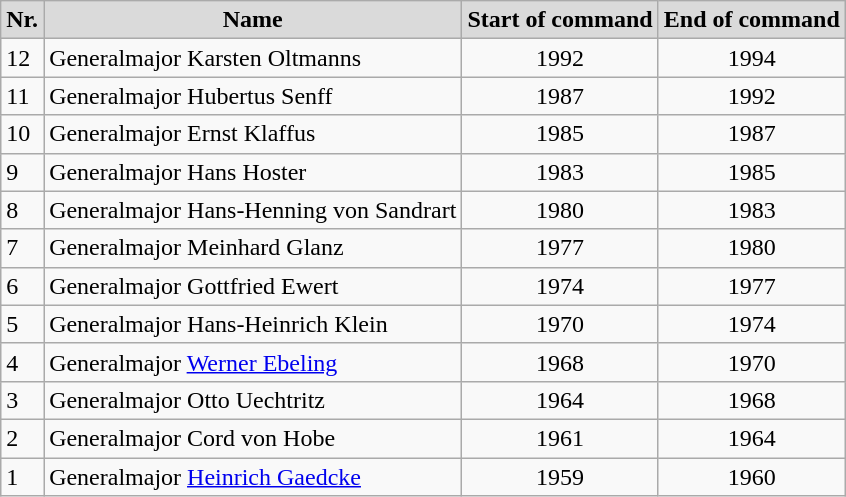<table |  class="wikitable">
<tr>
<th style="background:#dadada"><strong>Nr.</strong></th>
<th style="background:#dadada"><strong>Name</strong></th>
<th style="background:#dadada"><strong>Start of command</strong></th>
<th style="background:#dadada"><strong>End of command</strong></th>
</tr>
<tr>
<td>12</td>
<td>Generalmajor Karsten Oltmanns</td>
<td align="center">1992</td>
<td align="center">1994</td>
</tr>
<tr>
<td>11</td>
<td>Generalmajor Hubertus Senff</td>
<td align="center">1987</td>
<td align="center">1992</td>
</tr>
<tr>
<td>10</td>
<td>Generalmajor Ernst Klaffus</td>
<td align="center">1985</td>
<td align="center">1987</td>
</tr>
<tr>
<td>9</td>
<td>Generalmajor Hans Hoster</td>
<td align="center">1983</td>
<td align="center">1985</td>
</tr>
<tr>
<td>8</td>
<td>Generalmajor Hans-Henning von Sandrart</td>
<td align="center">1980</td>
<td align="center">1983</td>
</tr>
<tr>
<td>7</td>
<td>Generalmajor Meinhard Glanz</td>
<td align="center">1977</td>
<td align="center">1980</td>
</tr>
<tr>
<td>6</td>
<td>Generalmajor Gottfried Ewert</td>
<td align="center">1974</td>
<td align="center">1977</td>
</tr>
<tr>
<td>5</td>
<td>Generalmajor Hans-Heinrich Klein</td>
<td align="center">1970</td>
<td align="center">1974</td>
</tr>
<tr>
<td>4</td>
<td>Generalmajor <a href='#'>Werner Ebeling</a></td>
<td align="center">1968</td>
<td align="center">1970</td>
</tr>
<tr>
<td>3</td>
<td>Generalmajor Otto Uechtritz</td>
<td align="center">1964</td>
<td align="center">1968</td>
</tr>
<tr>
<td>2</td>
<td>Generalmajor Cord von Hobe</td>
<td align="center">1961</td>
<td align="center">1964</td>
</tr>
<tr>
<td>1</td>
<td>Generalmajor <a href='#'>Heinrich Gaedcke</a></td>
<td align="center">1959</td>
<td align="center">1960</td>
</tr>
</table>
